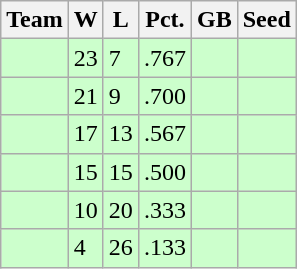<table class=wikitable>
<tr>
<th>Team</th>
<th>W</th>
<th>L</th>
<th>Pct.</th>
<th>GB</th>
<th>Seed</th>
</tr>
<tr bgcolor=#ccffcc>
<td></td>
<td>23</td>
<td>7</td>
<td>.767</td>
<td></td>
<td></td>
</tr>
<tr bgcolor=#ccffcc>
<td></td>
<td>21</td>
<td>9</td>
<td>.700</td>
<td></td>
<td></td>
</tr>
<tr bgcolor=#ccffcc>
<td></td>
<td>17</td>
<td>13</td>
<td>.567</td>
<td></td>
<td></td>
</tr>
<tr bgcolor=#ccffcc>
<td></td>
<td>15</td>
<td>15</td>
<td>.500</td>
<td></td>
<td></td>
</tr>
<tr bgcolor=#ccffcc>
<td></td>
<td>10</td>
<td>20</td>
<td>.333</td>
<td></td>
<td></td>
</tr>
<tr bgcolor=#ccffcc>
<td></td>
<td>4</td>
<td>26</td>
<td>.133</td>
<td></td>
<td></td>
</tr>
</table>
